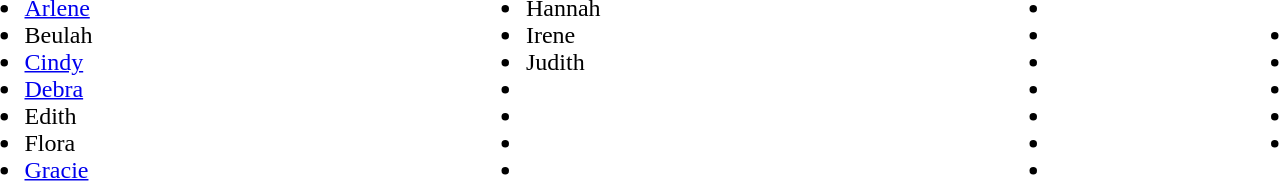<table width=80%>
<tr>
<td><br><ul><li><a href='#'>Arlene</a></li><li>Beulah</li><li><a href='#'>Cindy</a></li><li><a href='#'>Debra</a></li><li>Edith</li><li>Flora</li><li><a href='#'>Gracie</a></li></ul></td>
<td><br><ul><li>Hannah</li><li>Irene</li><li>Judith</li><li></li><li></li><li></li><li></li></ul></td>
<td><br><ul><li></li><li></li><li></li><li></li><li></li><li></li><li></li></ul></td>
<td><br><ul><li></li><li></li><li></li><li></li><li></li></ul></td>
</tr>
</table>
